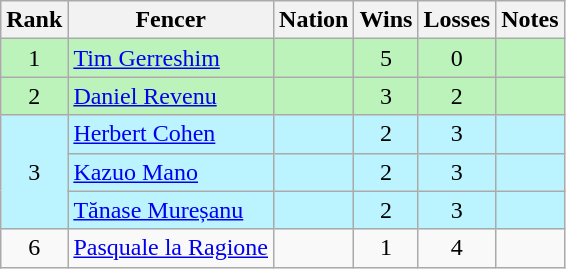<table class="wikitable sortable" style="text-align:center">
<tr>
<th>Rank</th>
<th>Fencer</th>
<th>Nation</th>
<th>Wins</th>
<th>Losses</th>
<th>Notes</th>
</tr>
<tr bgcolor=bbf3bb>
<td>1</td>
<td align=left><a href='#'>Tim Gerreshim</a></td>
<td align=left></td>
<td>5</td>
<td>0</td>
<td></td>
</tr>
<tr bgcolor=bbf3bb>
<td>2</td>
<td align=left><a href='#'>Daniel Revenu</a></td>
<td align=left></td>
<td>3</td>
<td>2</td>
<td></td>
</tr>
<tr bgcolor=bbf3ff>
<td rowspan=3>3</td>
<td align=left><a href='#'>Herbert Cohen</a></td>
<td align=left></td>
<td>2</td>
<td>3</td>
<td></td>
</tr>
<tr bgcolor=bbf3ff>
<td align=left><a href='#'>Kazuo Mano</a></td>
<td align=left></td>
<td>2</td>
<td>3</td>
<td></td>
</tr>
<tr bgcolor=bbf3ff>
<td align=left><a href='#'>Tănase Mureșanu</a></td>
<td align=left></td>
<td>2</td>
<td>3</td>
<td></td>
</tr>
<tr>
<td>6</td>
<td align=left><a href='#'>Pasquale la Ragione</a></td>
<td align=left></td>
<td>1</td>
<td>4</td>
<td></td>
</tr>
</table>
